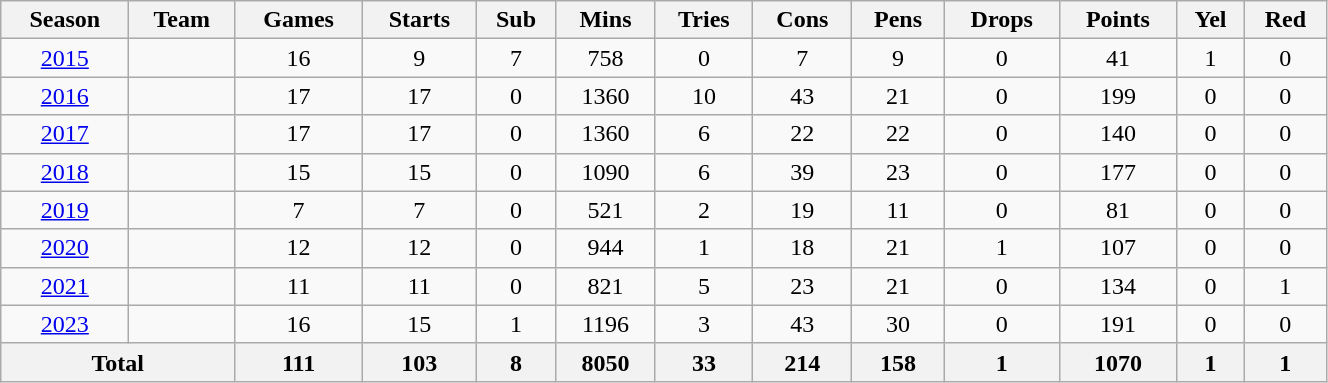<table class="wikitable" style="text-align:center;width:70%">
<tr>
<th>Season</th>
<th>Team</th>
<th>Games</th>
<th>Starts</th>
<th>Sub</th>
<th>Mins</th>
<th>Tries</th>
<th>Cons</th>
<th>Pens</th>
<th>Drops</th>
<th>Points</th>
<th>Yel</th>
<th>Red</th>
</tr>
<tr>
<td><a href='#'>2015</a></td>
<td></td>
<td>16</td>
<td>9</td>
<td>7</td>
<td>758</td>
<td>0</td>
<td>7</td>
<td>9</td>
<td>0</td>
<td>41</td>
<td>1</td>
<td>0</td>
</tr>
<tr>
<td><a href='#'>2016</a></td>
<td></td>
<td>17</td>
<td>17</td>
<td>0</td>
<td>1360</td>
<td>10</td>
<td>43</td>
<td>21</td>
<td>0</td>
<td>199</td>
<td>0</td>
<td>0</td>
</tr>
<tr>
<td><a href='#'>2017</a></td>
<td></td>
<td>17</td>
<td>17</td>
<td>0</td>
<td>1360</td>
<td>6</td>
<td>22</td>
<td>22</td>
<td>0</td>
<td>140</td>
<td>0</td>
<td>0</td>
</tr>
<tr>
<td><a href='#'>2018</a></td>
<td></td>
<td>15</td>
<td>15</td>
<td>0</td>
<td>1090</td>
<td>6</td>
<td>39</td>
<td>23</td>
<td>0</td>
<td>177</td>
<td>0</td>
<td>0</td>
</tr>
<tr>
<td><a href='#'>2019</a></td>
<td></td>
<td>7</td>
<td>7</td>
<td>0</td>
<td>521</td>
<td>2</td>
<td>19</td>
<td>11</td>
<td>0</td>
<td>81</td>
<td>0</td>
<td>0</td>
</tr>
<tr>
<td><a href='#'>2020</a></td>
<td></td>
<td>12</td>
<td>12</td>
<td>0</td>
<td>944</td>
<td>1</td>
<td>18</td>
<td>21</td>
<td>1</td>
<td>107</td>
<td>0</td>
<td>0</td>
</tr>
<tr>
<td><a href='#'>2021</a></td>
<td></td>
<td>11</td>
<td>11</td>
<td>0</td>
<td>821</td>
<td>5</td>
<td>23</td>
<td>21</td>
<td>0</td>
<td>134</td>
<td>0</td>
<td>1</td>
</tr>
<tr>
<td><a href='#'>2023</a></td>
<td></td>
<td>16</td>
<td>15</td>
<td>1</td>
<td>1196</td>
<td>3</td>
<td>43</td>
<td>30</td>
<td>0</td>
<td>191</td>
<td>0</td>
<td>0</td>
</tr>
<tr>
<th colspan="2">Total</th>
<th>111</th>
<th>103</th>
<th>8</th>
<th>8050</th>
<th>33</th>
<th>214</th>
<th>158</th>
<th>1</th>
<th>1070</th>
<th>1</th>
<th>1</th>
</tr>
</table>
